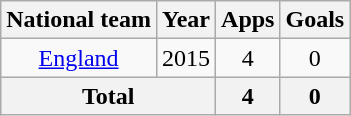<table class="wikitable" style="text-align:center">
<tr>
<th>National team</th>
<th>Year</th>
<th>Apps</th>
<th>Goals</th>
</tr>
<tr>
<td><a href='#'>England</a></td>
<td>2015</td>
<td>4</td>
<td>0</td>
</tr>
<tr>
<th colspan="2">Total</th>
<th>4</th>
<th>0</th>
</tr>
</table>
